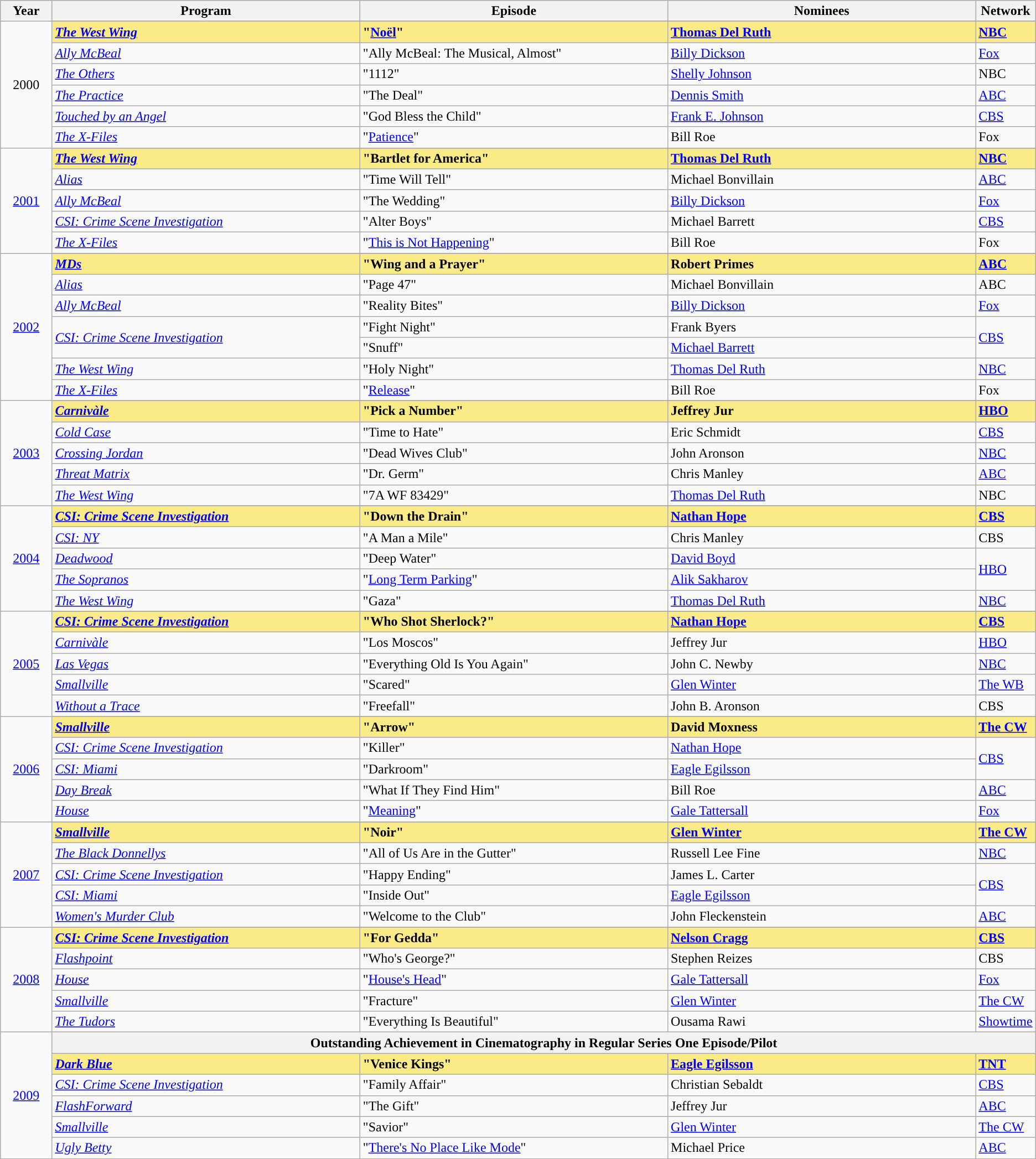<table class="wikitable">
<tr>
<th width="5%">Year</th>
<th width="30%">Program</th>
<th width="30%">Episode</th>
<th width="30%">Nominees</th>
<th width="5%">Network</th>
</tr>
<tr>
<td rowspan="7" style="text-align:center;">2000<br></td>
</tr>
<tr style="background:#FAEB86;">
<td><strong><em><a href='#'>The West Wing</a></em></strong></td>
<td><strong>"<a href='#'>Noël</a>"</strong></td>
<td><strong><a href='#'>Thomas Del Ruth</a></strong></td>
<td><strong><a href='#'>NBC</a></strong></td>
</tr>
<tr>
<td><em><a href='#'>Ally McBeal</a></em></td>
<td>"Ally McBeal: The Musical, Almost"</td>
<td><a href='#'>Billy Dickson</a></td>
<td><a href='#'>Fox</a></td>
</tr>
<tr>
<td><em><a href='#'>The Others</a></em></td>
<td>"1112"</td>
<td><a href='#'>Shelly Johnson</a></td>
<td>NBC</td>
</tr>
<tr>
<td><em><a href='#'>The Practice</a></em></td>
<td>"The Deal"</td>
<td><a href='#'>Dennis Smith</a></td>
<td><a href='#'>ABC</a></td>
</tr>
<tr>
<td><em><a href='#'>Touched by an Angel</a></em></td>
<td>"God Bless the Child"</td>
<td><a href='#'>Frank E. Johnson</a></td>
<td><a href='#'>CBS</a></td>
</tr>
<tr>
<td><em><a href='#'>The X-Files</a></em></td>
<td>"<a href='#'>Patience</a>"</td>
<td>Bill Roe</td>
<td>Fox</td>
</tr>
<tr>
<td rowspan="6" style="text-align:center;"><a href='#'>2001</a><br></td>
</tr>
<tr style="background:#FAEB86;">
<td><strong><em><a href='#'>The West Wing</a></em></strong></td>
<td><strong>"Bartlet for America"</strong></td>
<td><strong><a href='#'>Thomas Del Ruth</a></strong></td>
<td><strong><a href='#'>NBC</a></strong></td>
</tr>
<tr>
<td><em><a href='#'>Alias</a></em></td>
<td>"Time Will Tell"</td>
<td>Michael Bonvillain</td>
<td><a href='#'>ABC</a></td>
</tr>
<tr>
<td><em><a href='#'>Ally McBeal</a></em></td>
<td>"The Wedding"</td>
<td><a href='#'>Billy Dickson</a></td>
<td><a href='#'>Fox</a></td>
</tr>
<tr>
<td><em><a href='#'>CSI: Crime Scene Investigation</a></em></td>
<td>"Alter Boys"</td>
<td>Michael Barrett</td>
<td><a href='#'>CBS</a></td>
</tr>
<tr>
<td><em><a href='#'>The X-Files</a></em></td>
<td>"<a href='#'>This is Not Happening</a>"</td>
<td>Bill Roe</td>
<td>Fox</td>
</tr>
<tr>
<td rowspan="8" style="text-align:center;"><a href='#'>2002</a><br></td>
</tr>
<tr style="background:#FAEB86;">
<td><strong><em><a href='#'>MDs</a></em></strong></td>
<td><strong>"Wing and a Prayer"</strong></td>
<td><strong>Robert Primes</strong></td>
<td><strong><a href='#'>ABC</a></strong></td>
</tr>
<tr>
<td><em><a href='#'>Alias</a></em></td>
<td>"Page 47"</td>
<td>Michael Bonvillain</td>
<td>ABC</td>
</tr>
<tr>
<td><em><a href='#'>Ally McBeal</a></em></td>
<td>"Reality Bites"</td>
<td><a href='#'>Billy Dickson</a></td>
<td><a href='#'>Fox</a></td>
</tr>
<tr>
<td rowspan=2><em><a href='#'>CSI: Crime Scene Investigation</a></em></td>
<td>"Fight Night"</td>
<td>Frank Byers</td>
<td rowspan=2><a href='#'>CBS</a></td>
</tr>
<tr>
<td>"Snuff"</td>
<td><a href='#'>Michael Barrett</a></td>
</tr>
<tr>
<td><em><a href='#'>The West Wing</a></em></td>
<td>"Holy Night"</td>
<td><a href='#'>Thomas Del Ruth</a></td>
<td><a href='#'>NBC</a></td>
</tr>
<tr>
<td><em><a href='#'>The X-Files</a></em></td>
<td>"<a href='#'>Release</a>"</td>
<td>Bill Roe</td>
<td>Fox</td>
</tr>
<tr>
<td rowspan="6" style="text-align:center;"><a href='#'>2003</a><br></td>
</tr>
<tr style="background:#FAEB86;">
<td><strong><em><a href='#'>Carnivàle</a></em></strong></td>
<td><strong>"Pick a Number"</strong></td>
<td><strong>Jeffrey Jur</strong></td>
<td><strong><a href='#'>HBO</a></strong></td>
</tr>
<tr>
<td><em><a href='#'>Cold Case</a></em></td>
<td>"Time to Hate"</td>
<td>Eric Schmidt</td>
<td><a href='#'>CBS</a></td>
</tr>
<tr>
<td><em><a href='#'>Crossing Jordan</a></em></td>
<td>"Dead Wives Club"</td>
<td>John Aronson</td>
<td><a href='#'>NBC</a></td>
</tr>
<tr>
<td><em><a href='#'>Threat Matrix</a></em></td>
<td>"Dr. Germ"</td>
<td>Chris Manley</td>
<td><a href='#'>ABC</a></td>
</tr>
<tr>
<td><em><a href='#'>The West Wing</a></em></td>
<td>"7A WF 83429"</td>
<td><a href='#'>Thomas Del Ruth</a></td>
<td>NBC</td>
</tr>
<tr>
<td rowspan="6" style="text-align:center;"><a href='#'>2004</a><br></td>
</tr>
<tr style="background:#FAEB86;">
<td><strong><em><a href='#'>CSI: Crime Scene Investigation</a></em></strong></td>
<td><strong>"Down the Drain"</strong></td>
<td><strong><a href='#'>Nathan Hope</a></strong></td>
<td><strong><a href='#'>CBS</a></strong></td>
</tr>
<tr>
<td><em><a href='#'>CSI: NY</a></em></td>
<td>"A Man a Mile"</td>
<td>Chris Manley</td>
<td>CBS</td>
</tr>
<tr>
<td><em><a href='#'>Deadwood</a></em></td>
<td>"Deep Water"</td>
<td><a href='#'>David Boyd</a></td>
<td rowspan=2><a href='#'>HBO</a></td>
</tr>
<tr>
<td><em><a href='#'>The Sopranos</a></em></td>
<td>"<a href='#'>Long Term Parking</a>"</td>
<td><a href='#'>Alik Sakharov</a></td>
</tr>
<tr>
<td><em><a href='#'>The West Wing</a></em></td>
<td>"Gaza"</td>
<td><a href='#'>Thomas Del Ruth</a></td>
<td><a href='#'>NBC</a></td>
</tr>
<tr>
<td rowspan="6" style="text-align:center;"><a href='#'>2005</a><br></td>
</tr>
<tr style="background:#FAEB86;">
<td><strong><em><a href='#'>CSI: Crime Scene Investigation</a></em></strong></td>
<td><strong>"Who Shot Sherlock?"</strong></td>
<td><strong><a href='#'>Nathan Hope</a></strong></td>
<td><strong><a href='#'>CBS</a></strong></td>
</tr>
<tr>
<td><em><a href='#'>Carnivàle</a></em></td>
<td>"Los Moscos"</td>
<td>Jeffrey Jur</td>
<td><a href='#'>HBO</a></td>
</tr>
<tr>
<td><em><a href='#'>Las Vegas</a></em></td>
<td>"Everything Old Is You Again"</td>
<td>John C. Newby</td>
<td><a href='#'>NBC</a></td>
</tr>
<tr>
<td><em><a href='#'>Smallville</a></em></td>
<td>"Scared"</td>
<td><a href='#'>Glen Winter</a></td>
<td><a href='#'>The WB</a></td>
</tr>
<tr>
<td><em><a href='#'>Without a Trace</a></em></td>
<td>"Freefall"</td>
<td>John B. Aronson</td>
<td>CBS</td>
</tr>
<tr>
<td rowspan="6" style="text-align:center;"><a href='#'>2006</a><br></td>
</tr>
<tr style="background:#FAEB86;">
<td><strong><em><a href='#'>Smallville</a></em></strong></td>
<td><strong>"Arrow"</strong></td>
<td><strong>David Moxness</strong></td>
<td><strong><a href='#'>The CW</a></strong></td>
</tr>
<tr>
<td><em><a href='#'>CSI: Crime Scene Investigation</a></em></td>
<td>"Killer"</td>
<td><a href='#'>Nathan Hope</a></td>
<td rowspan=2><a href='#'>CBS</a></td>
</tr>
<tr>
<td><em><a href='#'>CSI: Miami</a></em></td>
<td>"Darkroom"</td>
<td><a href='#'>Eagle Egilsson</a></td>
</tr>
<tr>
<td><em><a href='#'>Day Break</a></em></td>
<td>"What If They Find Him"</td>
<td>Bill Roe</td>
<td><a href='#'>ABC</a></td>
</tr>
<tr>
<td><em><a href='#'>House</a></em></td>
<td>"<a href='#'>Meaning</a>"</td>
<td><a href='#'>Gale Tattersall</a></td>
<td><a href='#'>Fox</a></td>
</tr>
<tr>
<td rowspan="6" style="text-align:center;"><a href='#'>2007</a><br></td>
</tr>
<tr style="background:#FAEB86;">
<td><strong><em><a href='#'>Smallville</a></em></strong></td>
<td><strong>"Noir"</strong></td>
<td><strong><a href='#'>Glen Winter</a></strong></td>
<td><strong><a href='#'>The CW</a></strong></td>
</tr>
<tr>
<td><em><a href='#'>The Black Donnellys</a></em></td>
<td>"All of Us Are in the Gutter"</td>
<td>Russell Lee Fine</td>
<td><a href='#'>NBC</a></td>
</tr>
<tr>
<td><em><a href='#'>CSI: Crime Scene Investigation</a></em></td>
<td>"Happy Ending"</td>
<td>James L. Carter</td>
<td rowspan=2><a href='#'>CBS</a></td>
</tr>
<tr>
<td><em><a href='#'>CSI: Miami</a></em></td>
<td>"Inside Out"</td>
<td><a href='#'>Eagle Egilsson</a></td>
</tr>
<tr>
<td><em><a href='#'>Women's Murder Club</a></em></td>
<td>"Welcome to the Club"</td>
<td>John Fleckenstein</td>
<td><a href='#'>ABC</a></td>
</tr>
<tr>
<td rowspan="6" style="text-align:center;"><a href='#'>2008</a><br></td>
</tr>
<tr style="background:#FAEB86;">
<td><strong><em><a href='#'>CSI: Crime Scene Investigation</a></em></strong></td>
<td><strong>"For Gedda"</strong></td>
<td><strong><a href='#'>Nelson Cragg</a></strong></td>
<td><strong><a href='#'>CBS</a></strong></td>
</tr>
<tr>
<td><em><a href='#'>Flashpoint</a></em></td>
<td>"Who's George?"</td>
<td>Stephen Reizes</td>
<td>CBS</td>
</tr>
<tr>
<td><em><a href='#'>House</a></em></td>
<td>"<a href='#'>House's Head</a>"</td>
<td><a href='#'>Gale Tattersall</a></td>
<td><a href='#'>Fox</a></td>
</tr>
<tr>
<td><em><a href='#'>Smallville</a></em></td>
<td>"Fracture"</td>
<td><a href='#'>Glen Winter</a></td>
<td><a href='#'>The CW</a></td>
</tr>
<tr>
<td><em><a href='#'>The Tudors</a></em></td>
<td>"Everything Is Beautiful"</td>
<td>Ousama Rawi</td>
<td><a href='#'>Showtime</a></td>
</tr>
<tr>
<td rowspan="6" style="text-align:center;"><a href='#'>2009</a><br></td>
<th colspan="4">Outstanding Achievement in Cinematography in Regular Series One Episode/Pilot</th>
</tr>
<tr style="background:#FAEB86;">
<td><strong><em><a href='#'>Dark Blue</a></em></strong></td>
<td><strong>"Venice Kings"</strong></td>
<td><strong><a href='#'>Eagle Egilsson</a></strong></td>
<td><strong><a href='#'>TNT</a></strong></td>
</tr>
<tr>
<td><em><a href='#'>CSI: Crime Scene Investigation</a></em></td>
<td>"Family Affair"</td>
<td>Christian Sebaldt</td>
<td><a href='#'>CBS</a></td>
</tr>
<tr>
<td><em><a href='#'>FlashForward</a></em></td>
<td>"The Gift"</td>
<td>Jeffrey Jur</td>
<td><a href='#'>ABC</a></td>
</tr>
<tr>
<td><em><a href='#'>Smallville</a></em></td>
<td>"Savior"</td>
<td><a href='#'>Glen Winter</a></td>
<td><a href='#'>The CW</a></td>
</tr>
<tr>
<td><em><a href='#'>Ugly Betty</a></em></td>
<td>"<a href='#'>There's No Place Like Mode</a>"</td>
<td>Michael Price</td>
<td><a href='#'>ABC</a></td>
</tr>
<tr>
</tr>
</table>
